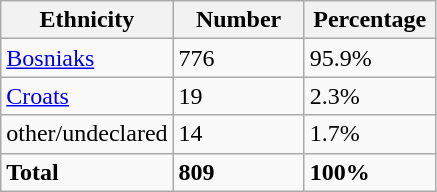<table class="wikitable">
<tr>
<th width="100px">Ethnicity</th>
<th width="80px">Number</th>
<th width="80px">Percentage</th>
</tr>
<tr>
<td><a href='#'>Bosniaks</a></td>
<td>776</td>
<td>95.9%</td>
</tr>
<tr>
<td><a href='#'>Croats</a></td>
<td>19</td>
<td>2.3%</td>
</tr>
<tr>
<td>other/undeclared</td>
<td>14</td>
<td>1.7%</td>
</tr>
<tr>
<td><strong>Total</strong></td>
<td><strong>809</strong></td>
<td><strong>100%</strong></td>
</tr>
</table>
